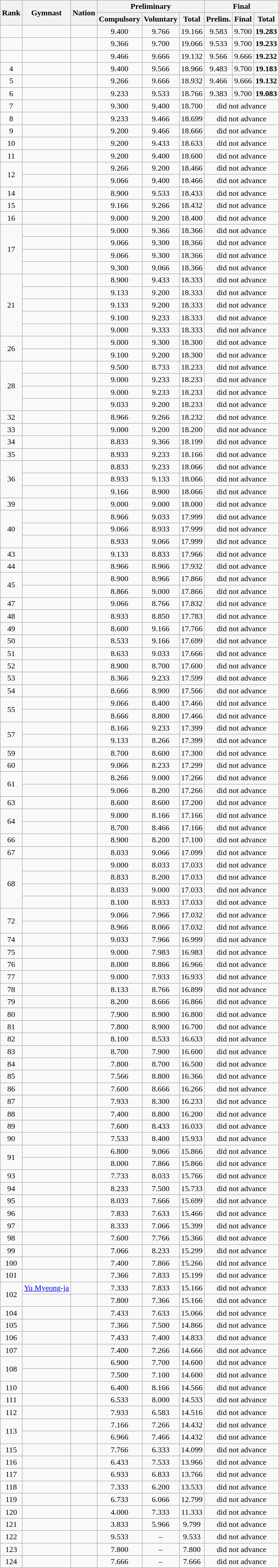<table class="wikitable sortable" style="text-align:center">
<tr>
<th rowspan=2>Rank</th>
<th rowspan=2>Gymnast</th>
<th rowspan=2>Nation</th>
<th colspan=3>Preliminary</th>
<th colspan=3>Final</th>
</tr>
<tr>
<th>Compulsory</th>
<th>Voluntary</th>
<th>Total</th>
<th> Prelim.</th>
<th>Final</th>
<th>Total</th>
</tr>
<tr>
<td></td>
<td align=left></td>
<td align=left></td>
<td>9.400</td>
<td>9.766</td>
<td>19.166</td>
<td>9.583</td>
<td>9.700</td>
<td><strong>19.283</strong></td>
</tr>
<tr>
<td></td>
<td align=left></td>
<td align=left></td>
<td>9.366</td>
<td>9.700</td>
<td>19.066</td>
<td>9.533</td>
<td>9.700</td>
<td><strong>19.233</strong></td>
</tr>
<tr>
<td></td>
<td align=left></td>
<td align=left></td>
<td>9.466</td>
<td>9.666</td>
<td>19.132</td>
<td>9.566</td>
<td>9.666</td>
<td><strong>19.232</strong></td>
</tr>
<tr>
<td>4</td>
<td align=left></td>
<td align=left></td>
<td>9.400</td>
<td>9.566</td>
<td>18.966</td>
<td>9.483</td>
<td>9.700</td>
<td><strong>19.183</strong></td>
</tr>
<tr>
<td>5</td>
<td align=left></td>
<td align=left></td>
<td>9.266</td>
<td>9.666</td>
<td>18.932</td>
<td>9.466</td>
<td>9.666</td>
<td><strong>19.132</strong></td>
</tr>
<tr>
<td>6</td>
<td align=left></td>
<td align=left></td>
<td>9.233</td>
<td>9.533</td>
<td>18.766</td>
<td>9.383</td>
<td>9.700</td>
<td><strong>19.083</strong></td>
</tr>
<tr>
<td>7</td>
<td align=left></td>
<td align=left></td>
<td>9.300</td>
<td>9.400</td>
<td>18.700</td>
<td colspan=3>did not advance</td>
</tr>
<tr>
<td>8</td>
<td align=left></td>
<td align=left></td>
<td>9.233</td>
<td>9.466</td>
<td>18.699</td>
<td colspan=3>did not advance</td>
</tr>
<tr>
<td>9</td>
<td align=left></td>
<td align=left></td>
<td>9.200</td>
<td>9.466</td>
<td>18.666</td>
<td colspan=3>did not advance</td>
</tr>
<tr>
<td>10</td>
<td align=left></td>
<td align=left></td>
<td>9.200</td>
<td>9.433</td>
<td>18.633</td>
<td colspan=3>did not advance</td>
</tr>
<tr>
<td>11</td>
<td align=left></td>
<td align=left></td>
<td>9.200</td>
<td>9.400</td>
<td>18.600</td>
<td colspan=3>did not advance</td>
</tr>
<tr>
<td rowspan=2>12</td>
<td align=left></td>
<td align=left></td>
<td>9.266</td>
<td>9.200</td>
<td>18.466</td>
<td colspan=3>did not advance</td>
</tr>
<tr>
<td align=left></td>
<td align=left></td>
<td>9.066</td>
<td>9.400</td>
<td>18.466</td>
<td colspan=3>did not advance</td>
</tr>
<tr>
<td>14</td>
<td align=left></td>
<td align=left></td>
<td>8.900</td>
<td>9.533</td>
<td>18.433</td>
<td colspan=3>did not advance</td>
</tr>
<tr>
<td>15</td>
<td align=left></td>
<td align=left></td>
<td>9.166</td>
<td>9.266</td>
<td>18.432</td>
<td colspan=3>did not advance</td>
</tr>
<tr>
<td>16</td>
<td align=left></td>
<td align=left></td>
<td>9.000</td>
<td>9.200</td>
<td>18.400</td>
<td colspan=3>did not advance</td>
</tr>
<tr>
<td rowspan=4>17</td>
<td align=left></td>
<td align=left></td>
<td>9.000</td>
<td>9.366</td>
<td>18.366</td>
<td colspan=3>did not advance</td>
</tr>
<tr>
<td align=left></td>
<td align=left></td>
<td>9.066</td>
<td>9.300</td>
<td>18.366</td>
<td colspan=3>did not advance</td>
</tr>
<tr>
<td align=left></td>
<td align=left></td>
<td>9.066</td>
<td>9.300</td>
<td>18.366</td>
<td colspan=3>did not advance</td>
</tr>
<tr>
<td align=left></td>
<td align=left></td>
<td>9.300</td>
<td>9.066</td>
<td>18.366</td>
<td colspan=3>did not advance</td>
</tr>
<tr>
<td rowspan=5>21</td>
<td align=left></td>
<td align=left></td>
<td>8.900</td>
<td>9.433</td>
<td>18.333</td>
<td colspan=3>did not advance</td>
</tr>
<tr>
<td align=left></td>
<td align=left></td>
<td>9.133</td>
<td>9.200</td>
<td>18.333</td>
<td colspan=3>did not advance</td>
</tr>
<tr>
<td align=left></td>
<td align=left></td>
<td>9.133</td>
<td>9.200</td>
<td>18.333</td>
<td colspan=3>did not advance</td>
</tr>
<tr>
<td align=left></td>
<td align=left></td>
<td>9.100</td>
<td>9.233</td>
<td>18.333</td>
<td colspan=3>did not advance</td>
</tr>
<tr>
<td align=left></td>
<td align=left></td>
<td>9.000</td>
<td>9.333</td>
<td>18.333</td>
<td colspan=3>did not advance</td>
</tr>
<tr>
<td rowspan=2>26</td>
<td align=left></td>
<td align=left></td>
<td>9.000</td>
<td>9.300</td>
<td>18.300</td>
<td colspan=3>did not advance</td>
</tr>
<tr>
<td align=left></td>
<td align=left></td>
<td>9.100</td>
<td>9.200</td>
<td>18.300</td>
<td colspan=3>did not advance</td>
</tr>
<tr>
<td rowspan=4>28</td>
<td align=left></td>
<td align=left></td>
<td>9.500</td>
<td>8.733</td>
<td>18.233</td>
<td colspan=3>did not advance</td>
</tr>
<tr>
<td align=left></td>
<td align=left></td>
<td>9.000</td>
<td>9.233</td>
<td>18.233</td>
<td colspan=3>did not advance</td>
</tr>
<tr>
<td align=left></td>
<td align=left></td>
<td>9.000</td>
<td>9.233</td>
<td>18.233</td>
<td colspan=3>did not advance</td>
</tr>
<tr>
<td align=left></td>
<td align=left></td>
<td>9.033</td>
<td>9.200</td>
<td>18.233</td>
<td colspan=3>did not advance</td>
</tr>
<tr>
<td>32</td>
<td align=left></td>
<td align=left></td>
<td>8.966</td>
<td>9.266</td>
<td>18.232</td>
<td colspan=3>did not advance</td>
</tr>
<tr>
<td>33</td>
<td align=left></td>
<td align=left></td>
<td>9.000</td>
<td>9.200</td>
<td>18.200</td>
<td colspan=3>did not advance</td>
</tr>
<tr>
<td>34</td>
<td align=left></td>
<td align=left></td>
<td>8.833</td>
<td>9.366</td>
<td>18.199</td>
<td colspan=3>did not advance</td>
</tr>
<tr>
<td>35</td>
<td align=left></td>
<td align=left></td>
<td>8.933</td>
<td>9.233</td>
<td>18.166</td>
<td colspan=3>did not advance</td>
</tr>
<tr>
<td rowspan=3>36</td>
<td align=left></td>
<td align=left></td>
<td>8.833</td>
<td>9.233</td>
<td>18.066</td>
<td colspan=3>did not advance</td>
</tr>
<tr>
<td align=left></td>
<td align=left></td>
<td>8.933</td>
<td>9.133</td>
<td>18.066</td>
<td colspan=3>did not advance</td>
</tr>
<tr>
<td align=left></td>
<td align=left></td>
<td>9.166</td>
<td>8.900</td>
<td>18.066</td>
<td colspan=3>did not advance</td>
</tr>
<tr>
<td>39</td>
<td align=left></td>
<td align=left></td>
<td>9.000</td>
<td>9.000</td>
<td>18.000</td>
<td colspan=3>did not advance</td>
</tr>
<tr>
<td rowspan=3>40</td>
<td align=left></td>
<td align=left></td>
<td>8.966</td>
<td>9.033</td>
<td>17.999</td>
<td colspan=3>did not advance</td>
</tr>
<tr>
<td align=left></td>
<td align=left></td>
<td>9.066</td>
<td>8.933</td>
<td>17.999</td>
<td colspan=3>did not advance</td>
</tr>
<tr>
<td align=left></td>
<td align=left></td>
<td>8.933</td>
<td>9.066</td>
<td>17.999</td>
<td colspan=3>did not advance</td>
</tr>
<tr>
<td>43</td>
<td align=left></td>
<td align=left></td>
<td>9.133</td>
<td>8.833</td>
<td>17.966</td>
<td colspan=3>did not advance</td>
</tr>
<tr>
<td>44</td>
<td align=left></td>
<td align=left></td>
<td>8.966</td>
<td>8.966</td>
<td>17.932</td>
<td colspan=3>did not advance</td>
</tr>
<tr>
<td rowspan=2>45</td>
<td align=left></td>
<td align=left></td>
<td>8.900</td>
<td>8.966</td>
<td>17.866</td>
<td colspan=3>did not advance</td>
</tr>
<tr>
<td align=left></td>
<td align=left></td>
<td>8.866</td>
<td>9.000</td>
<td>17.866</td>
<td colspan=3>did not advance</td>
</tr>
<tr>
<td>47</td>
<td align=left></td>
<td align=left></td>
<td>9.066</td>
<td>8.766</td>
<td>17.832</td>
<td colspan=3>did not advance</td>
</tr>
<tr>
<td>48</td>
<td align=left></td>
<td align=left></td>
<td>8.933</td>
<td>8.850</td>
<td>17.783</td>
<td colspan=3>did not advance</td>
</tr>
<tr>
<td>49</td>
<td align=left></td>
<td align=left></td>
<td>8.600</td>
<td>9.166</td>
<td>17.766</td>
<td colspan=3>did not advance</td>
</tr>
<tr>
<td>50</td>
<td align=left></td>
<td align=left></td>
<td>8.533</td>
<td>9.166</td>
<td>17.699</td>
<td colspan=3>did not advance</td>
</tr>
<tr>
<td>51</td>
<td align=left></td>
<td align=left></td>
<td>8.633</td>
<td>9.033</td>
<td>17.666</td>
<td colspan=3>did not advance</td>
</tr>
<tr>
<td>52</td>
<td align=left></td>
<td align=left></td>
<td>8.900</td>
<td>8.700</td>
<td>17.600</td>
<td colspan=3>did not advance</td>
</tr>
<tr>
<td>53</td>
<td align=left></td>
<td align=left></td>
<td>8.366</td>
<td>9.233</td>
<td>17.599</td>
<td colspan=3>did not advance</td>
</tr>
<tr>
<td>54</td>
<td align=left></td>
<td align=left></td>
<td>8.666</td>
<td>8.900</td>
<td>17.566</td>
<td colspan=3>did not advance</td>
</tr>
<tr>
<td rowspan=2>55</td>
<td align=left></td>
<td align=left></td>
<td>9.066</td>
<td>8.400</td>
<td>17.466</td>
<td colspan=3>did not advance</td>
</tr>
<tr>
<td align=left></td>
<td align=left></td>
<td>8.666</td>
<td>8.800</td>
<td>17.466</td>
<td colspan=3>did not advance</td>
</tr>
<tr>
<td rowspan=2>57</td>
<td align=left></td>
<td align=left></td>
<td>8.166</td>
<td>9.233</td>
<td>17.399</td>
<td colspan=3>did not advance</td>
</tr>
<tr>
<td align=left></td>
<td align=left></td>
<td>9.133</td>
<td>8.266</td>
<td>17.399</td>
<td colspan=3>did not advance</td>
</tr>
<tr>
<td>59</td>
<td align=left></td>
<td align=left></td>
<td>8.700</td>
<td>8.600</td>
<td>17.300</td>
<td colspan=3>did not advance</td>
</tr>
<tr>
<td>60</td>
<td align=left></td>
<td align=left></td>
<td>9.066</td>
<td>8.233</td>
<td>17.299</td>
<td colspan=3>did not advance</td>
</tr>
<tr>
<td rowspan=2>61</td>
<td align=left></td>
<td align=left></td>
<td>8.266</td>
<td>9.000</td>
<td>17.266</td>
<td colspan=3>did not advance</td>
</tr>
<tr>
<td align=left></td>
<td align=left></td>
<td>9.066</td>
<td>8.200</td>
<td>17.266</td>
<td colspan=3>did not advance</td>
</tr>
<tr>
<td>63</td>
<td align=left></td>
<td align=left></td>
<td>8.600</td>
<td>8.600</td>
<td>17.200</td>
<td colspan=3>did not advance</td>
</tr>
<tr>
<td rowspan=2>64</td>
<td align=left></td>
<td align=left></td>
<td>9.000</td>
<td>8.166</td>
<td>17.166</td>
<td colspan=3>did not advance</td>
</tr>
<tr>
<td align=left></td>
<td align=left></td>
<td>8.700</td>
<td>8.466</td>
<td>17.166</td>
<td colspan=3>did not advance</td>
</tr>
<tr>
<td>66</td>
<td align=left></td>
<td align=left></td>
<td>8.900</td>
<td>8.200</td>
<td>17.100</td>
<td colspan=3>did not advance</td>
</tr>
<tr>
<td>67</td>
<td align=left></td>
<td align=left></td>
<td>8.033</td>
<td>9.066</td>
<td>17.099</td>
<td colspan=3>did not advance</td>
</tr>
<tr>
<td rowspan=4>68</td>
<td align=left></td>
<td align=left></td>
<td>9.000</td>
<td>8.033</td>
<td>17.033</td>
<td colspan=3>did not advance</td>
</tr>
<tr>
<td align=left></td>
<td align=left></td>
<td>8.833</td>
<td>8.200</td>
<td>17.033</td>
<td colspan=3>did not advance</td>
</tr>
<tr>
<td align=left></td>
<td align=left></td>
<td>8.033</td>
<td>9.000</td>
<td>17.033</td>
<td colspan=3>did not advance</td>
</tr>
<tr>
<td align=left></td>
<td align=left></td>
<td>8.100</td>
<td>8.933</td>
<td>17.033</td>
<td colspan=3>did not advance</td>
</tr>
<tr>
<td rowspan=2>72</td>
<td align=left></td>
<td align=left></td>
<td>9.066</td>
<td>7.966</td>
<td>17.032</td>
<td colspan=3>did not advance</td>
</tr>
<tr>
<td align=left></td>
<td align=left></td>
<td>8.966</td>
<td>8.066</td>
<td>17.032</td>
<td colspan=3>did not advance</td>
</tr>
<tr>
<td>74</td>
<td align=left></td>
<td align=left></td>
<td>9.033</td>
<td>7.966</td>
<td>16.999</td>
<td colspan=3>did not advance</td>
</tr>
<tr>
<td>75</td>
<td align=left></td>
<td align=left></td>
<td>9.000</td>
<td>7.983</td>
<td>16.983</td>
<td colspan=3>did not advance</td>
</tr>
<tr>
<td>76</td>
<td align=left></td>
<td align=left></td>
<td>8.000</td>
<td>8.866</td>
<td>16.966</td>
<td colspan=3>did not advance</td>
</tr>
<tr>
<td>77</td>
<td align=left></td>
<td align=left></td>
<td>9.000</td>
<td>7.933</td>
<td>16.933</td>
<td colspan=3>did not advance</td>
</tr>
<tr>
<td>78</td>
<td align=left></td>
<td align=left></td>
<td>8.133</td>
<td>8.766</td>
<td>16.899</td>
<td colspan=3>did not advance</td>
</tr>
<tr>
<td>79</td>
<td align=left></td>
<td align=left></td>
<td>8.200</td>
<td>8.666</td>
<td>16.866</td>
<td colspan=3>did not advance</td>
</tr>
<tr>
<td>80</td>
<td align=left></td>
<td align=left></td>
<td>7.900</td>
<td>8.900</td>
<td>16.800</td>
<td colspan=3>did not advance</td>
</tr>
<tr>
<td>81</td>
<td align=left></td>
<td align=left></td>
<td>7.800</td>
<td>8.900</td>
<td>16.700</td>
<td colspan=3>did not advance</td>
</tr>
<tr>
<td>82</td>
<td align=left></td>
<td align=left></td>
<td>8.100</td>
<td>8.533</td>
<td>16.633</td>
<td colspan=3>did not advance</td>
</tr>
<tr>
<td>83</td>
<td align=left></td>
<td align=left></td>
<td>8.700</td>
<td>7.900</td>
<td>16.600</td>
<td colspan=3>did not advance</td>
</tr>
<tr>
<td>84</td>
<td align=left></td>
<td align=left></td>
<td>7.800</td>
<td>8.700</td>
<td>16.500</td>
<td colspan=3>did not advance</td>
</tr>
<tr>
<td>85</td>
<td align=left></td>
<td align=left></td>
<td>7.566</td>
<td>8.800</td>
<td>16.366</td>
<td colspan=3>did not advance</td>
</tr>
<tr>
<td>86</td>
<td align=left></td>
<td align=left></td>
<td>7.600</td>
<td>8.666</td>
<td>16.266</td>
<td colspan=3>did not advance</td>
</tr>
<tr>
<td>87</td>
<td align=left></td>
<td align=left></td>
<td>7.933</td>
<td>8.300</td>
<td>16.233</td>
<td colspan=3>did not advance</td>
</tr>
<tr>
<td>88</td>
<td align=left></td>
<td align=left></td>
<td>7.400</td>
<td>8.800</td>
<td>16.200</td>
<td colspan=3>did not advance</td>
</tr>
<tr>
<td>89</td>
<td align=left></td>
<td align=left></td>
<td>7.600</td>
<td>8.433</td>
<td>16.033</td>
<td colspan=3>did not advance</td>
</tr>
<tr>
<td>90</td>
<td align=left></td>
<td align=left></td>
<td>7.533</td>
<td>8.400</td>
<td>15.933</td>
<td colspan=3>did not advance</td>
</tr>
<tr>
<td rowspan=2>91</td>
<td align=left></td>
<td align=left></td>
<td>6.800</td>
<td>9.066</td>
<td>15.866</td>
<td colspan=3>did not advance</td>
</tr>
<tr>
<td align=left></td>
<td align=left></td>
<td>8.000</td>
<td>7.866</td>
<td>15.866</td>
<td colspan=3>did not advance</td>
</tr>
<tr>
<td>93</td>
<td align=left></td>
<td align=left></td>
<td>7.733</td>
<td>8.033</td>
<td>15.766</td>
<td colspan=3>did not advance</td>
</tr>
<tr>
<td>94</td>
<td align=left></td>
<td align=left></td>
<td>8.233</td>
<td>7.500</td>
<td>15.733</td>
<td colspan=3>did not advance</td>
</tr>
<tr>
<td>95</td>
<td align=left></td>
<td align=left></td>
<td>8.033</td>
<td>7.666</td>
<td>15.699</td>
<td colspan=3>did not advance</td>
</tr>
<tr>
<td>96</td>
<td align=left></td>
<td align=left></td>
<td>7.833</td>
<td>7.633</td>
<td>15.466</td>
<td colspan=3>did not advance</td>
</tr>
<tr>
<td>97</td>
<td align=left></td>
<td align=left></td>
<td>8.333</td>
<td>7.066</td>
<td>15.399</td>
<td colspan=3>did not advance</td>
</tr>
<tr>
<td>98</td>
<td align=left></td>
<td align=left></td>
<td>7.600</td>
<td>7.766</td>
<td>15.366</td>
<td colspan=3>did not advance</td>
</tr>
<tr>
<td>99</td>
<td align=left></td>
<td align=left></td>
<td>7.066</td>
<td>8.233</td>
<td>15.299</td>
<td colspan=3>did not advance</td>
</tr>
<tr>
<td>100</td>
<td align=left></td>
<td align=left></td>
<td>7.400</td>
<td>7.866</td>
<td>15.266</td>
<td colspan=3>did not advance</td>
</tr>
<tr>
<td>101</td>
<td align=left></td>
<td align=left></td>
<td>7.366</td>
<td>7.833</td>
<td>15.199</td>
<td colspan=3>did not advance</td>
</tr>
<tr>
<td rowspan=2>102</td>
<td align=left><a href='#'>Yu Myeong-ja</a></td>
<td align=left></td>
<td>7.333</td>
<td>7.833</td>
<td>15.166</td>
<td colspan=3>did not advance</td>
</tr>
<tr>
<td align=left></td>
<td align=left></td>
<td>7.800</td>
<td>7.366</td>
<td>15.166</td>
<td colspan=3>did not advance</td>
</tr>
<tr>
<td>104</td>
<td align=left></td>
<td align=left></td>
<td>7.433</td>
<td>7.633</td>
<td>15.066</td>
<td colspan=3>did not advance</td>
</tr>
<tr>
<td>105</td>
<td align=left></td>
<td align=left></td>
<td>7.366</td>
<td>7.500</td>
<td>14.866</td>
<td colspan=3>did not advance</td>
</tr>
<tr>
<td>106</td>
<td align=left></td>
<td align=left></td>
<td>7.433</td>
<td>7.400</td>
<td>14.833</td>
<td colspan=3>did not advance</td>
</tr>
<tr>
<td>107</td>
<td align=left></td>
<td align=left></td>
<td>7.400</td>
<td>7.266</td>
<td>14.666</td>
<td colspan=3>did not advance</td>
</tr>
<tr>
<td rowspan=2>108</td>
<td align=left></td>
<td align=left></td>
<td>6.900</td>
<td>7.700</td>
<td>14.600</td>
<td colspan=3>did not advance</td>
</tr>
<tr>
<td align=left></td>
<td align=left></td>
<td>7.500</td>
<td>7.100</td>
<td>14.600</td>
<td colspan=3>did not advance</td>
</tr>
<tr>
<td>110</td>
<td align=left></td>
<td align=left></td>
<td>6.400</td>
<td>8.166</td>
<td>14.566</td>
<td colspan=3>did not advance</td>
</tr>
<tr>
<td>111</td>
<td align=left></td>
<td align=left></td>
<td>6.533</td>
<td>8.000</td>
<td>14.533</td>
<td colspan=3>did not advance</td>
</tr>
<tr>
<td>112</td>
<td align=left></td>
<td align=left></td>
<td>7.933</td>
<td>6.583</td>
<td>14.516</td>
<td colspan=3>did not advance</td>
</tr>
<tr>
<td rowspan=2>113</td>
<td align=left></td>
<td align=left></td>
<td>7.166</td>
<td>7.266</td>
<td>14.432</td>
<td colspan=3>did not advance</td>
</tr>
<tr>
<td align=left></td>
<td align=left></td>
<td>6.966</td>
<td>7.466</td>
<td>14.432</td>
<td colspan=3>did not advance</td>
</tr>
<tr>
<td>115</td>
<td align=left></td>
<td align=left></td>
<td>7.766</td>
<td>6.333</td>
<td>14.099</td>
<td colspan=3>did not advance</td>
</tr>
<tr>
<td>116</td>
<td align=left></td>
<td align=left></td>
<td>6.433</td>
<td>7.533</td>
<td>13.966</td>
<td colspan=3>did not advance</td>
</tr>
<tr>
<td>117</td>
<td align=left></td>
<td align=left></td>
<td>6.933</td>
<td>6.833</td>
<td>13.766</td>
<td colspan=3>did not advance</td>
</tr>
<tr>
<td>118</td>
<td align=left></td>
<td align=left></td>
<td>7.333</td>
<td>6.200</td>
<td>13.533</td>
<td colspan=3>did not advance</td>
</tr>
<tr>
<td>119</td>
<td align=left></td>
<td align=left></td>
<td>6.733</td>
<td>6.066</td>
<td>12.799</td>
<td colspan=3>did not advance</td>
</tr>
<tr>
<td>120</td>
<td align=left></td>
<td align=left></td>
<td>4.000</td>
<td>7.333</td>
<td>11.333</td>
<td colspan=3>did not advance</td>
</tr>
<tr>
<td>121</td>
<td align=left></td>
<td align=left></td>
<td>3.833</td>
<td>5.966</td>
<td>9.799</td>
<td colspan=3>did not advance</td>
</tr>
<tr>
<td>122</td>
<td align=left></td>
<td align=left></td>
<td>9.533</td>
<td>–</td>
<td>9.533</td>
<td colspan=3>did not advance</td>
</tr>
<tr>
<td>123</td>
<td align=left></td>
<td align=left></td>
<td>7.800</td>
<td>–</td>
<td>7.800</td>
<td colspan=3>did not advance</td>
</tr>
<tr>
<td>124</td>
<td align=left></td>
<td align=left></td>
<td>7.666</td>
<td>–</td>
<td>7.666</td>
<td colspan=3>did not advance</td>
</tr>
</table>
